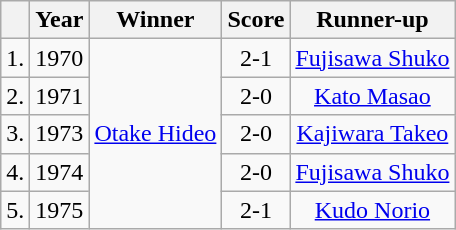<table class="wikitable sortable" style="text-align: center;">
<tr>
<th></th>
<th>Year</th>
<th>Winner</th>
<th>Score</th>
<th>Runner-up</th>
</tr>
<tr>
<td>1.</td>
<td>1970</td>
<td rowspan=5><a href='#'>Otake Hideo</a></td>
<td>2-1</td>
<td><a href='#'>Fujisawa Shuko</a></td>
</tr>
<tr>
<td>2.</td>
<td>1971</td>
<td>2-0</td>
<td><a href='#'>Kato Masao</a></td>
</tr>
<tr>
<td>3.</td>
<td>1973</td>
<td>2-0</td>
<td><a href='#'>Kajiwara Takeo</a></td>
</tr>
<tr>
<td>4.</td>
<td>1974</td>
<td>2-0</td>
<td><a href='#'>Fujisawa Shuko</a></td>
</tr>
<tr>
<td>5.</td>
<td>1975</td>
<td>2-1</td>
<td><a href='#'>Kudo Norio</a></td>
</tr>
</table>
